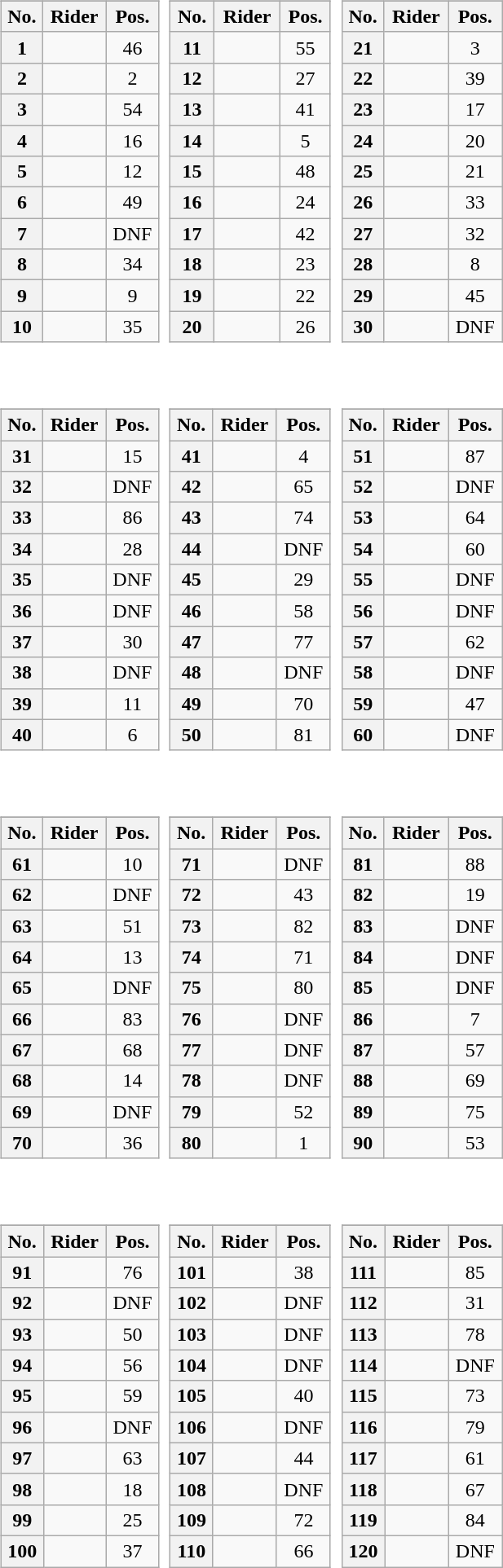<table>
<tr valign="top">
<td style="width:33%;"><br><table class="wikitable plainrowheaders" style="width:97%">
<tr>
</tr>
<tr style="text-align:center;">
<th scope="col">No.</th>
<th scope="col">Rider</th>
<th scope="col">Pos.</th>
</tr>
<tr>
<th scope="row" style="text-align:center;">1</th>
<td></td>
<td style="text-align:center;">46</td>
</tr>
<tr>
<th scope="row" style="text-align:center;">2</th>
<td></td>
<td style="text-align:center;">2</td>
</tr>
<tr>
<th scope="row" style="text-align:center;">3</th>
<td></td>
<td style="text-align:center;">54</td>
</tr>
<tr>
<th scope="row" style="text-align:center;">4</th>
<td></td>
<td style="text-align:center;">16</td>
</tr>
<tr>
<th scope="row" style="text-align:center;">5</th>
<td></td>
<td style="text-align:center;">12</td>
</tr>
<tr>
<th scope="row" style="text-align:center;">6</th>
<td></td>
<td style="text-align:center;">49</td>
</tr>
<tr>
<th scope="row" style="text-align:center;">7</th>
<td></td>
<td style="text-align:center;">DNF</td>
</tr>
<tr>
<th scope="row" style="text-align:center;">8</th>
<td></td>
<td style="text-align:center;">34</td>
</tr>
<tr>
<th scope="row" style="text-align:center;">9</th>
<td></td>
<td style="text-align:center;">9</td>
</tr>
<tr>
<th scope="row" style="text-align:center;">10</th>
<td></td>
<td style="text-align:center;">35</td>
</tr>
</table>
</td>
<td><br><table class="wikitable plainrowheaders" style="width:97%">
<tr>
</tr>
<tr style="text-align:center;">
<th scope="col">No.</th>
<th scope="col">Rider</th>
<th scope="col">Pos.</th>
</tr>
<tr>
<th scope="row" style="text-align:center;">11</th>
<td></td>
<td style="text-align:center;">55</td>
</tr>
<tr>
<th scope="row" style="text-align:center;">12</th>
<td></td>
<td style="text-align:center;">27</td>
</tr>
<tr>
<th scope="row" style="text-align:center;">13</th>
<td></td>
<td style="text-align:center;">41</td>
</tr>
<tr>
<th scope="row" style="text-align:center;">14</th>
<td></td>
<td style="text-align:center;">5</td>
</tr>
<tr>
<th scope="row" style="text-align:center;">15</th>
<td></td>
<td style="text-align:center;">48</td>
</tr>
<tr>
<th scope="row" style="text-align:center;">16</th>
<td></td>
<td style="text-align:center;">24</td>
</tr>
<tr>
<th scope="row" style="text-align:center;">17</th>
<td></td>
<td style="text-align:center;">42</td>
</tr>
<tr>
<th scope="row" style="text-align:center;">18</th>
<td></td>
<td style="text-align:center;">23</td>
</tr>
<tr>
<th scope="row" style="text-align:center;">19</th>
<td></td>
<td style="text-align:center;">22</td>
</tr>
<tr>
<th scope="row" style="text-align:center;">20</th>
<td></td>
<td style="text-align:center;">26</td>
</tr>
</table>
</td>
<td><br><table class="wikitable plainrowheaders" style="width:97%">
<tr>
</tr>
<tr style="text-align:center;">
<th scope="col">No.</th>
<th scope="col">Rider</th>
<th scope="col">Pos.</th>
</tr>
<tr>
<th scope="row" style="text-align:center;">21</th>
<td></td>
<td style="text-align:center;">3</td>
</tr>
<tr>
<th scope="row" style="text-align:center;">22</th>
<td></td>
<td style="text-align:center;">39</td>
</tr>
<tr>
<th scope="row" style="text-align:center;">23</th>
<td></td>
<td style="text-align:center;">17</td>
</tr>
<tr>
<th scope="row" style="text-align:center;">24</th>
<td></td>
<td style="text-align:center;">20</td>
</tr>
<tr>
<th scope="row" style="text-align:center;">25</th>
<td></td>
<td style="text-align:center;">21</td>
</tr>
<tr>
<th scope="row" style="text-align:center;">26</th>
<td></td>
<td style="text-align:center;">33</td>
</tr>
<tr>
<th scope="row" style="text-align:center;">27</th>
<td></td>
<td style="text-align:center;">32</td>
</tr>
<tr>
<th scope="row" style="text-align:center;">28</th>
<td></td>
<td style="text-align:center;">8</td>
</tr>
<tr>
<th scope="row" style="text-align:center;">29</th>
<td></td>
<td style="text-align:center;">45</td>
</tr>
<tr>
<th scope="row" style="text-align:center;">30</th>
<td></td>
<td style="text-align:center;">DNF</td>
</tr>
</table>
</td>
</tr>
<tr valign="top">
<td><br><table class="wikitable plainrowheaders" style="width:97%">
<tr>
</tr>
<tr style="text-align:center;">
<th scope="col">No.</th>
<th scope="col">Rider</th>
<th scope="col">Pos.</th>
</tr>
<tr>
<th scope="row" style="text-align:center;">31</th>
<td></td>
<td style="text-align:center;">15</td>
</tr>
<tr>
<th scope="row" style="text-align:center;">32</th>
<td></td>
<td style="text-align:center;">DNF</td>
</tr>
<tr>
<th scope="row" style="text-align:center;">33</th>
<td></td>
<td style="text-align:center;">86</td>
</tr>
<tr>
<th scope="row" style="text-align:center;">34</th>
<td></td>
<td style="text-align:center;">28</td>
</tr>
<tr>
<th scope="row" style="text-align:center;">35</th>
<td></td>
<td style="text-align:center;">DNF</td>
</tr>
<tr>
<th scope="row" style="text-align:center;">36</th>
<td></td>
<td style="text-align:center;">DNF</td>
</tr>
<tr>
<th scope="row" style="text-align:center;">37</th>
<td></td>
<td style="text-align:center;">30</td>
</tr>
<tr>
<th scope="row" style="text-align:center;">38</th>
<td></td>
<td style="text-align:center;">DNF</td>
</tr>
<tr>
<th scope="row" style="text-align:center;">39</th>
<td></td>
<td style="text-align:center;">11</td>
</tr>
<tr>
<th scope="row" style="text-align:center;">40</th>
<td></td>
<td style="text-align:center;">6</td>
</tr>
</table>
</td>
<td><br><table class="wikitable plainrowheaders" style="width:97%">
<tr>
</tr>
<tr style="text-align:center;">
<th scope="col">No.</th>
<th scope="col">Rider</th>
<th scope="col">Pos.</th>
</tr>
<tr>
<th scope="row" style="text-align:center;">41</th>
<td></td>
<td style="text-align:center;">4</td>
</tr>
<tr>
<th scope="row" style="text-align:center;">42</th>
<td></td>
<td style="text-align:center;">65</td>
</tr>
<tr>
<th scope="row" style="text-align:center;">43</th>
<td></td>
<td style="text-align:center;">74</td>
</tr>
<tr>
<th scope="row" style="text-align:center;">44</th>
<td></td>
<td style="text-align:center;">DNF</td>
</tr>
<tr>
<th scope="row" style="text-align:center;">45</th>
<td></td>
<td style="text-align:center;">29</td>
</tr>
<tr>
<th scope="row" style="text-align:center;">46</th>
<td></td>
<td style="text-align:center;">58</td>
</tr>
<tr>
<th scope="row" style="text-align:center;">47</th>
<td></td>
<td style="text-align:center;">77</td>
</tr>
<tr>
<th scope="row" style="text-align:center;">48</th>
<td></td>
<td style="text-align:center;">DNF</td>
</tr>
<tr>
<th scope="row" style="text-align:center;">49</th>
<td></td>
<td style="text-align:center;">70</td>
</tr>
<tr>
<th scope="row" style="text-align:center;">50</th>
<td></td>
<td style="text-align:center;">81</td>
</tr>
</table>
</td>
<td><br><table class="wikitable plainrowheaders" style="width:97%">
<tr>
</tr>
<tr style="text-align:center;">
<th scope="col">No.</th>
<th scope="col">Rider</th>
<th scope="col">Pos.</th>
</tr>
<tr>
<th scope="row" style="text-align:center;">51</th>
<td></td>
<td style="text-align:center;">87</td>
</tr>
<tr>
<th scope="row" style="text-align:center;">52</th>
<td></td>
<td style="text-align:center;">DNF</td>
</tr>
<tr>
<th scope="row" style="text-align:center;">53</th>
<td></td>
<td style="text-align:center;">64</td>
</tr>
<tr>
<th scope="row" style="text-align:center;">54</th>
<td></td>
<td style="text-align:center;">60</td>
</tr>
<tr>
<th scope="row" style="text-align:center;">55</th>
<td></td>
<td style="text-align:center;">DNF</td>
</tr>
<tr>
<th scope="row" style="text-align:center;">56</th>
<td></td>
<td style="text-align:center;">DNF</td>
</tr>
<tr>
<th scope="row" style="text-align:center;">57</th>
<td></td>
<td style="text-align:center;">62</td>
</tr>
<tr>
<th scope="row" style="text-align:center;">58</th>
<td></td>
<td style="text-align:center;">DNF</td>
</tr>
<tr>
<th scope="row" style="text-align:center;">59</th>
<td></td>
<td style="text-align:center;">47</td>
</tr>
<tr>
<th scope="row" style="text-align:center;">60</th>
<td></td>
<td style="text-align:center;">DNF</td>
</tr>
</table>
</td>
</tr>
<tr valign="top">
<td><br><table class="wikitable plainrowheaders" style="width:97%">
<tr>
</tr>
<tr style="text-align:center;">
<th scope="col">No.</th>
<th scope="col">Rider</th>
<th scope="col">Pos.</th>
</tr>
<tr>
<th scope="row" style="text-align:center;">61</th>
<td></td>
<td style="text-align:center;">10</td>
</tr>
<tr>
<th scope="row" style="text-align:center;">62</th>
<td></td>
<td style="text-align:center;">DNF</td>
</tr>
<tr>
<th scope="row" style="text-align:center;">63</th>
<td></td>
<td style="text-align:center;">51</td>
</tr>
<tr>
<th scope="row" style="text-align:center;">64</th>
<td></td>
<td style="text-align:center;">13</td>
</tr>
<tr>
<th scope="row" style="text-align:center;">65</th>
<td></td>
<td style="text-align:center;">DNF</td>
</tr>
<tr>
<th scope="row" style="text-align:center;">66</th>
<td></td>
<td style="text-align:center;">83</td>
</tr>
<tr>
<th scope="row" style="text-align:center;">67</th>
<td></td>
<td style="text-align:center;">68</td>
</tr>
<tr>
<th scope="row" style="text-align:center;">68</th>
<td></td>
<td style="text-align:center;">14</td>
</tr>
<tr>
<th scope="row" style="text-align:center;">69</th>
<td></td>
<td style="text-align:center;">DNF</td>
</tr>
<tr>
<th scope="row" style="text-align:center;">70</th>
<td></td>
<td style="text-align:center;">36</td>
</tr>
</table>
</td>
<td><br><table class="wikitable plainrowheaders" style="width:97%">
<tr>
</tr>
<tr style="text-align:center;">
<th scope="col">No.</th>
<th scope="col">Rider</th>
<th scope="col">Pos.</th>
</tr>
<tr>
<th scope="row" style="text-align:center;">71</th>
<td></td>
<td style="text-align:center;">DNF</td>
</tr>
<tr>
<th scope="row" style="text-align:center;">72</th>
<td></td>
<td style="text-align:center;">43</td>
</tr>
<tr>
<th scope="row" style="text-align:center;">73</th>
<td></td>
<td style="text-align:center;">82</td>
</tr>
<tr>
<th scope="row" style="text-align:center;">74</th>
<td></td>
<td style="text-align:center;">71</td>
</tr>
<tr>
<th scope="row" style="text-align:center;">75</th>
<td></td>
<td style="text-align:center;">80</td>
</tr>
<tr>
<th scope="row" style="text-align:center;">76</th>
<td></td>
<td style="text-align:center;">DNF</td>
</tr>
<tr>
<th scope="row" style="text-align:center;">77</th>
<td></td>
<td style="text-align:center;">DNF</td>
</tr>
<tr>
<th scope="row" style="text-align:center;">78</th>
<td></td>
<td style="text-align:center;">DNF</td>
</tr>
<tr>
<th scope="row" style="text-align:center;">79</th>
<td></td>
<td style="text-align:center;">52</td>
</tr>
<tr>
<th scope="row" style="text-align:center;">80</th>
<td></td>
<td style="text-align:center;">1</td>
</tr>
</table>
</td>
<td><br><table class="wikitable plainrowheaders" style="width:97%">
<tr>
</tr>
<tr style="text-align:center;">
<th scope="col">No.</th>
<th scope="col">Rider</th>
<th scope="col">Pos.</th>
</tr>
<tr>
<th scope="row" style="text-align:center;">81</th>
<td></td>
<td style="text-align:center;">88</td>
</tr>
<tr>
<th scope="row" style="text-align:center;">82</th>
<td></td>
<td style="text-align:center;">19</td>
</tr>
<tr>
<th scope="row" style="text-align:center;">83</th>
<td></td>
<td style="text-align:center;">DNF</td>
</tr>
<tr>
<th scope="row" style="text-align:center;">84</th>
<td></td>
<td style="text-align:center;">DNF</td>
</tr>
<tr>
<th scope="row" style="text-align:center;">85</th>
<td></td>
<td style="text-align:center;">DNF</td>
</tr>
<tr>
<th scope="row" style="text-align:center;">86</th>
<td></td>
<td style="text-align:center;">7</td>
</tr>
<tr>
<th scope="row" style="text-align:center;">87</th>
<td></td>
<td style="text-align:center;">57</td>
</tr>
<tr>
<th scope="row" style="text-align:center;">88</th>
<td></td>
<td style="text-align:center;">69</td>
</tr>
<tr>
<th scope="row" style="text-align:center;">89</th>
<td></td>
<td style="text-align:center;">75</td>
</tr>
<tr>
<th scope="row" style="text-align:center;">90</th>
<td></td>
<td style="text-align:center;">53</td>
</tr>
</table>
</td>
</tr>
<tr valign="top">
<td><br><table class="wikitable plainrowheaders" style="width:97%">
<tr>
</tr>
<tr style="text-align:center;">
<th scope="col">No.</th>
<th scope="col">Rider</th>
<th scope="col">Pos.</th>
</tr>
<tr>
<th scope="row" style="text-align:center;">91</th>
<td></td>
<td style="text-align:center;">76</td>
</tr>
<tr>
<th scope="row" style="text-align:center;">92</th>
<td></td>
<td style="text-align:center;">DNF</td>
</tr>
<tr>
<th scope="row" style="text-align:center;">93</th>
<td></td>
<td style="text-align:center;">50</td>
</tr>
<tr>
<th scope="row" style="text-align:center;">94</th>
<td></td>
<td style="text-align:center;">56</td>
</tr>
<tr>
<th scope="row" style="text-align:center;">95</th>
<td></td>
<td style="text-align:center;">59</td>
</tr>
<tr>
<th scope="row" style="text-align:center;">96</th>
<td></td>
<td style="text-align:center;">DNF</td>
</tr>
<tr>
<th scope="row" style="text-align:center;">97</th>
<td></td>
<td style="text-align:center;">63</td>
</tr>
<tr>
<th scope="row" style="text-align:center;">98</th>
<td></td>
<td style="text-align:center;">18</td>
</tr>
<tr>
<th scope="row" style="text-align:center;">99</th>
<td></td>
<td style="text-align:center;">25</td>
</tr>
<tr>
<th scope="row" style="text-align:center;">100</th>
<td></td>
<td style="text-align:center;">37</td>
</tr>
</table>
</td>
<td><br><table class="wikitable plainrowheaders" style="width:97%">
<tr>
</tr>
<tr style="text-align:center;">
<th scope="col">No.</th>
<th scope="col">Rider</th>
<th scope="col">Pos.</th>
</tr>
<tr>
<th scope="row" style="text-align:center;">101</th>
<td></td>
<td style="text-align:center;">38</td>
</tr>
<tr>
<th scope="row" style="text-align:center;">102</th>
<td></td>
<td style="text-align:center;">DNF</td>
</tr>
<tr>
<th scope="row" style="text-align:center;">103</th>
<td></td>
<td style="text-align:center;">DNF</td>
</tr>
<tr>
<th scope="row" style="text-align:center;">104</th>
<td></td>
<td style="text-align:center;">DNF</td>
</tr>
<tr>
<th scope="row" style="text-align:center;">105</th>
<td></td>
<td style="text-align:center;">40</td>
</tr>
<tr>
<th scope="row" style="text-align:center;">106</th>
<td></td>
<td style="text-align:center;">DNF</td>
</tr>
<tr>
<th scope="row" style="text-align:center;">107</th>
<td></td>
<td style="text-align:center;">44</td>
</tr>
<tr>
<th scope="row" style="text-align:center;">108</th>
<td></td>
<td style="text-align:center;">DNF</td>
</tr>
<tr>
<th scope="row" style="text-align:center;">109</th>
<td></td>
<td style="text-align:center;">72</td>
</tr>
<tr>
<th scope="row" style="text-align:center;">110</th>
<td></td>
<td style="text-align:center;">66</td>
</tr>
</table>
</td>
<td><br><table class="wikitable plainrowheaders" style="width:97%">
<tr>
</tr>
<tr style="text-align:center;">
<th scope="col">No.</th>
<th scope="col">Rider</th>
<th scope="col">Pos.</th>
</tr>
<tr>
<th scope="row" style="text-align:center;">111</th>
<td></td>
<td style="text-align:center;">85</td>
</tr>
<tr>
<th scope="row" style="text-align:center;">112</th>
<td></td>
<td style="text-align:center;">31</td>
</tr>
<tr>
<th scope="row" style="text-align:center;">113</th>
<td></td>
<td style="text-align:center;">78</td>
</tr>
<tr>
<th scope="row" style="text-align:center;">114</th>
<td></td>
<td style="text-align:center;">DNF</td>
</tr>
<tr>
<th scope="row" style="text-align:center;">115</th>
<td></td>
<td style="text-align:center;">73</td>
</tr>
<tr>
<th scope="row" style="text-align:center;">116</th>
<td></td>
<td style="text-align:center;">79</td>
</tr>
<tr>
<th scope="row" style="text-align:center;">117</th>
<td></td>
<td style="text-align:center;">61</td>
</tr>
<tr>
<th scope="row" style="text-align:center;">118</th>
<td></td>
<td style="text-align:center;">67</td>
</tr>
<tr>
<th scope="row" style="text-align:center;">119</th>
<td></td>
<td style="text-align:center;">84</td>
</tr>
<tr>
<th scope="row" style="text-align:center;">120</th>
<td></td>
<td style="text-align:center;">DNF</td>
</tr>
</table>
</td>
</tr>
</table>
